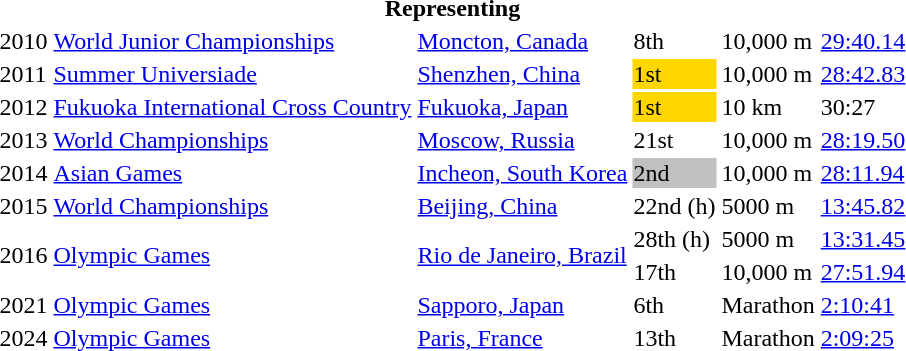<table>
<tr>
<th colspan="6">Representing </th>
</tr>
<tr>
<td>2010</td>
<td><a href='#'>World Junior Championships</a></td>
<td><a href='#'>Moncton, Canada</a></td>
<td>8th</td>
<td>10,000 m</td>
<td><a href='#'>29:40.14</a></td>
</tr>
<tr>
<td>2011</td>
<td><a href='#'>Summer Universiade</a></td>
<td><a href='#'>Shenzhen, China</a></td>
<td bgcolor="gold">1st</td>
<td>10,000 m</td>
<td><a href='#'>28:42.83</a></td>
</tr>
<tr>
<td>2012</td>
<td><a href='#'>Fukuoka International Cross Country</a></td>
<td><a href='#'>Fukuoka, Japan</a></td>
<td bgcolor="gold">1st</td>
<td>10 km</td>
<td>30:27</td>
</tr>
<tr>
<td>2013</td>
<td><a href='#'>World Championships</a></td>
<td><a href='#'>Moscow, Russia</a></td>
<td>21st</td>
<td>10,000 m</td>
<td><a href='#'>28:19.50</a></td>
</tr>
<tr>
<td>2014</td>
<td><a href='#'>Asian Games</a></td>
<td><a href='#'>Incheon, South Korea</a></td>
<td bgcolor="silver">2nd</td>
<td>10,000 m</td>
<td><a href='#'>28:11.94</a></td>
</tr>
<tr>
<td>2015</td>
<td><a href='#'>World Championships</a></td>
<td><a href='#'>Beijing, China</a></td>
<td>22nd (h)</td>
<td>5000 m</td>
<td><a href='#'>13:45.82</a></td>
</tr>
<tr>
<td rowspan=2>2016</td>
<td rowspan=2><a href='#'>Olympic Games</a></td>
<td rowspan=2><a href='#'>Rio de Janeiro, Brazil</a></td>
<td>28th (h)</td>
<td>5000 m</td>
<td><a href='#'>13:31.45</a></td>
</tr>
<tr>
<td>17th</td>
<td>10,000 m</td>
<td><a href='#'>27:51.94</a></td>
</tr>
<tr>
<td>2021</td>
<td><a href='#'>Olympic Games</a></td>
<td><a href='#'>Sapporo, Japan</a></td>
<td>6th</td>
<td>Marathon</td>
<td><a href='#'>2:10:41</a></td>
</tr>
<tr>
<td>2024</td>
<td><a href='#'>Olympic Games</a></td>
<td><a href='#'>Paris, France</a></td>
<td>13th</td>
<td>Marathon</td>
<td><a href='#'>2:09:25</a></td>
</tr>
</table>
